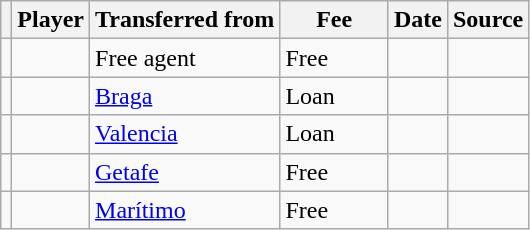<table class="wikitable plainrowheaders sortable">
<tr>
<th></th>
<th scope="col">Player</th>
<th>Transferred from</th>
<th style="width: 65px;">Fee</th>
<th scope="col">Date</th>
<th scope="col">Source</th>
</tr>
<tr>
<td align="center"></td>
<td></td>
<td>Free agent</td>
<td>Free</td>
<td></td>
<td></td>
</tr>
<tr>
<td align="center"></td>
<td></td>
<td> <a href='#'>Braga</a></td>
<td>Loan</td>
<td></td>
<td></td>
</tr>
<tr>
<td align="center"></td>
<td></td>
<td> <a href='#'>Valencia</a></td>
<td>Loan</td>
<td></td>
<td></td>
</tr>
<tr>
<td align="center"></td>
<td></td>
<td> <a href='#'>Getafe</a></td>
<td>Free</td>
<td></td>
<td></td>
</tr>
<tr>
<td align="center"></td>
<td></td>
<td> <a href='#'>Marítimo</a></td>
<td>Free</td>
<td></td>
<td></td>
</tr>
</table>
